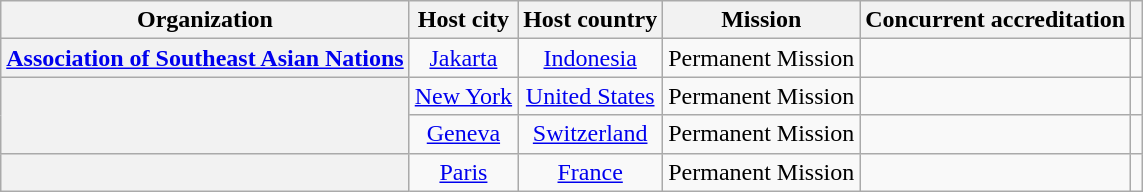<table class="wikitable plainrowheaders" style="text-align:center;">
<tr>
<th scope="col">Organization</th>
<th scope="col">Host city</th>
<th scope="col">Host country</th>
<th scope="col">Mission</th>
<th scope="col">Concurrent accreditation</th>
<th scope="col"></th>
</tr>
<tr>
<th scope="row"> <a href='#'>Association of Southeast Asian Nations</a></th>
<td><a href='#'>Jakarta</a></td>
<td><a href='#'>Indonesia</a></td>
<td>Permanent Mission</td>
<td></td>
<td></td>
</tr>
<tr>
<th scope="row"  rowspan="2"></th>
<td><a href='#'>New York</a></td>
<td><a href='#'>United States</a></td>
<td>Permanent Mission</td>
<td></td>
<td></td>
</tr>
<tr>
<td><a href='#'>Geneva</a></td>
<td><a href='#'>Switzerland</a></td>
<td>Permanent Mission</td>
<td></td>
<td></td>
</tr>
<tr>
<th scope="row"></th>
<td><a href='#'>Paris</a></td>
<td><a href='#'>France</a></td>
<td>Permanent Mission</td>
<td></td>
<td></td>
</tr>
</table>
